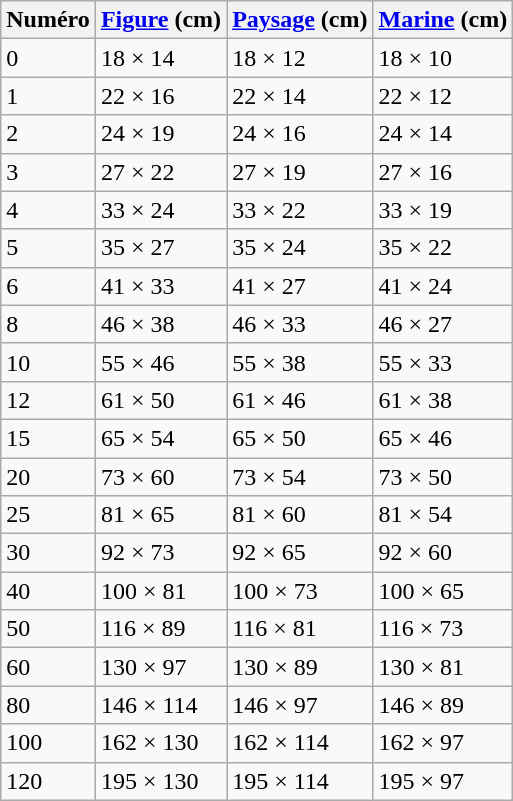<table class="wikitable">
<tr>
<th>Numéro</th>
<th><a href='#'>Figure</a> (cm)</th>
<th><a href='#'>Paysage</a> (cm)</th>
<th><a href='#'>Marine</a> (cm)</th>
</tr>
<tr>
<td>0</td>
<td>18 × 14</td>
<td>18 × 12</td>
<td>18 × 10</td>
</tr>
<tr>
<td>1</td>
<td>22 × 16</td>
<td>22 × 14</td>
<td>22 × 12</td>
</tr>
<tr>
<td>2</td>
<td>24 × 19</td>
<td>24 × 16</td>
<td>24 × 14</td>
</tr>
<tr>
<td>3</td>
<td>27 × 22</td>
<td>27 × 19</td>
<td>27 × 16</td>
</tr>
<tr>
<td>4</td>
<td>33 × 24</td>
<td>33 × 22</td>
<td>33 × 19</td>
</tr>
<tr>
<td>5</td>
<td>35 × 27</td>
<td>35 × 24</td>
<td>35 × 22</td>
</tr>
<tr>
<td>6</td>
<td>41 × 33</td>
<td>41 × 27</td>
<td>41 × 24</td>
</tr>
<tr>
<td>8</td>
<td>46 × 38</td>
<td>46 × 33</td>
<td>46 × 27</td>
</tr>
<tr>
<td>10</td>
<td>55 × 46</td>
<td>55 × 38</td>
<td>55 × 33</td>
</tr>
<tr>
<td>12</td>
<td>61 × 50</td>
<td>61 × 46</td>
<td>61 × 38</td>
</tr>
<tr>
<td>15</td>
<td>65 × 54</td>
<td>65 × 50</td>
<td>65 × 46</td>
</tr>
<tr>
<td>20</td>
<td>73 × 60</td>
<td>73 × 54</td>
<td>73 × 50</td>
</tr>
<tr>
<td>25</td>
<td>81 × 65</td>
<td>81 × 60</td>
<td>81 × 54</td>
</tr>
<tr>
<td>30</td>
<td>92 × 73</td>
<td>92 × 65</td>
<td>92 × 60</td>
</tr>
<tr>
<td>40</td>
<td>100 × 81</td>
<td>100 × 73</td>
<td>100 × 65</td>
</tr>
<tr>
<td>50</td>
<td>116 × 89</td>
<td>116 × 81</td>
<td>116 × 73</td>
</tr>
<tr>
<td>60</td>
<td>130 × 97</td>
<td>130 × 89</td>
<td>130 × 81</td>
</tr>
<tr>
<td>80</td>
<td>146 × 114</td>
<td>146 × 97</td>
<td>146 × 89</td>
</tr>
<tr>
<td>100</td>
<td>162 × 130</td>
<td>162 × 114</td>
<td>162 × 97</td>
</tr>
<tr>
<td>120</td>
<td>195 × 130</td>
<td>195 × 114</td>
<td>195 × 97</td>
</tr>
</table>
